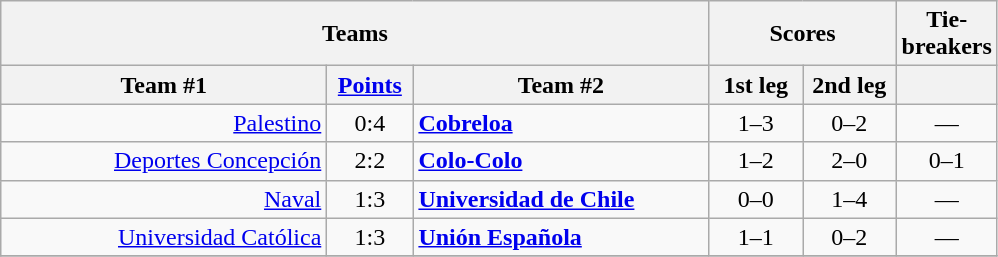<table class="wikitable" style="text-align: center;">
<tr>
<th colspan=3>Teams</th>
<th colspan=2>Scores</th>
<th colspan=3>Tie-breakers</th>
</tr>
<tr>
<th width="210">Team #1</th>
<th width="50"><a href='#'>Points</a></th>
<th width="190">Team #2</th>
<th width="55">1st leg</th>
<th width="55">2nd leg</th>
<th width="50"></th>
</tr>
<tr>
<td align=right><a href='#'>Palestino</a></td>
<td>0:4</td>
<td align=left><strong><a href='#'>Cobreloa</a></strong></td>
<td>1–3</td>
<td>0–2</td>
<td>—</td>
</tr>
<tr>
<td align=right><a href='#'>Deportes Concepción</a></td>
<td>2:2</td>
<td align=left><strong><a href='#'>Colo-Colo</a></strong></td>
<td>1–2</td>
<td>2–0</td>
<td>0–1</td>
</tr>
<tr>
<td align=right><a href='#'>Naval</a></td>
<td>1:3</td>
<td align=left><strong><a href='#'>Universidad de Chile</a></strong></td>
<td>0–0</td>
<td>1–4</td>
<td>—</td>
</tr>
<tr>
<td align=right><a href='#'>Universidad Católica</a></td>
<td>1:3</td>
<td align=left><strong><a href='#'>Unión Española</a></strong></td>
<td>1–1</td>
<td>0–2</td>
<td>—</td>
</tr>
<tr>
</tr>
</table>
